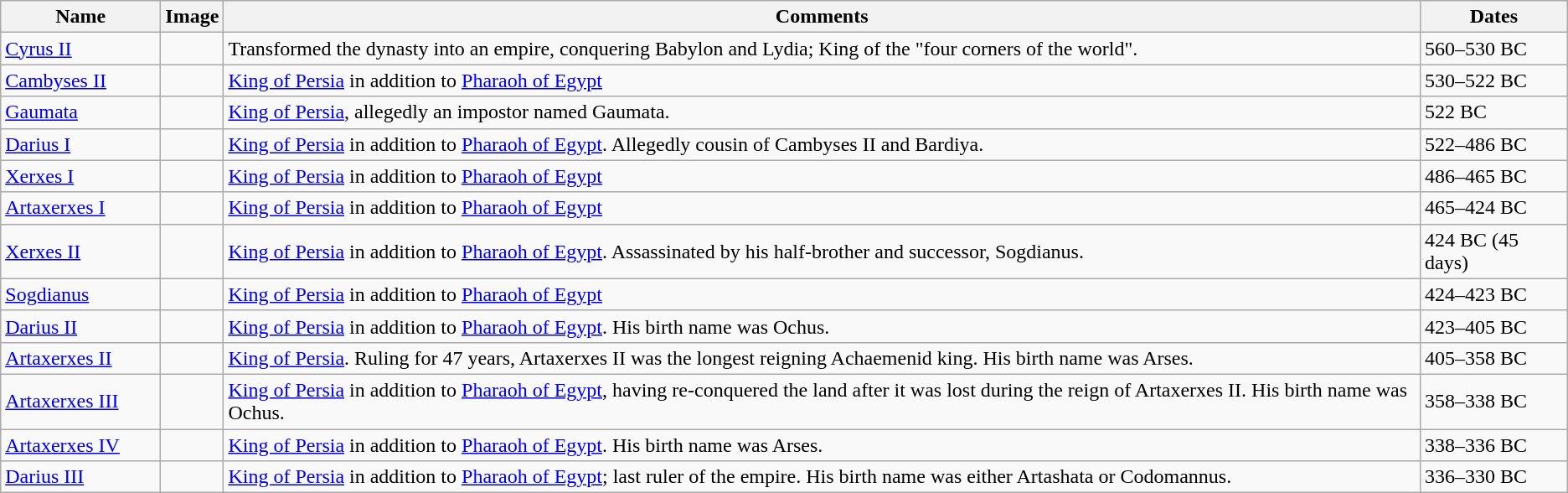<table class="wikitable">
<tr>
<th style="width:120px;">Name</th>
<th>Image</th>
<th>Comments</th>
<th>Dates</th>
</tr>
<tr>
<td><a href='#'>Cyrus II</a></td>
<td></td>
<td>Transformed the dynasty into an empire, conquering Babylon and Lydia; King of the "four corners of the world".</td>
<td>560–530 BC</td>
</tr>
<tr>
<td><a href='#'>Cambyses II</a></td>
<td></td>
<td><a href='#'>King of Persia</a> in addition to <a href='#'>Pharaoh of Egypt</a></td>
<td>530–522 BC</td>
</tr>
<tr>
<td><a href='#'>Gaumata</a></td>
<td></td>
<td><a href='#'>King of Persia</a>, allegedly an impostor named Gaumata.</td>
<td>522 BC</td>
</tr>
<tr>
<td><a href='#'>Darius I</a></td>
<td></td>
<td><a href='#'>King of Persia</a> in addition to <a href='#'>Pharaoh of Egypt</a>. Allegedly cousin of Cambyses II and Bardiya.</td>
<td>522–486 BC</td>
</tr>
<tr>
<td><a href='#'>Xerxes I</a></td>
<td></td>
<td><a href='#'>King of Persia</a> in addition to <a href='#'>Pharaoh of Egypt</a></td>
<td>486–465 BC</td>
</tr>
<tr>
<td><a href='#'>Artaxerxes I</a></td>
<td></td>
<td><a href='#'>King of Persia</a> in addition to <a href='#'>Pharaoh of Egypt</a></td>
<td>465–424 BC</td>
</tr>
<tr>
<td><a href='#'>Xerxes II</a></td>
<td></td>
<td><a href='#'>King of Persia</a> in addition to <a href='#'>Pharaoh of Egypt</a>. Assassinated by his half-brother and successor, Sogdianus.</td>
<td>424 BC (45 days)</td>
</tr>
<tr>
<td><a href='#'>Sogdianus</a></td>
<td></td>
<td><a href='#'>King of Persia</a> in addition to <a href='#'>Pharaoh of Egypt</a></td>
<td>424–423 BC</td>
</tr>
<tr>
<td><a href='#'>Darius II</a></td>
<td></td>
<td><a href='#'>King of Persia</a> in addition to <a href='#'>Pharaoh of Egypt</a>. His birth name was Ochus.</td>
<td>423–405 BC</td>
</tr>
<tr>
<td><a href='#'>Artaxerxes II</a></td>
<td></td>
<td><a href='#'>King of Persia</a>. Ruling for 47 years, Artaxerxes II was the longest reigning Achaemenid king. His birth name was Arses.</td>
<td>405–358 BC</td>
</tr>
<tr>
<td><a href='#'>Artaxerxes III</a></td>
<td></td>
<td><a href='#'>King of Persia</a> in addition to <a href='#'>Pharaoh of Egypt</a>, having re-conquered the land after it was lost during the reign of Artaxerxes II. His birth name was Ochus.</td>
<td>358–338 BC</td>
</tr>
<tr>
<td><a href='#'>Artaxerxes IV</a></td>
<td></td>
<td><a href='#'>King of Persia</a> in addition to <a href='#'>Pharaoh of Egypt</a>. His birth name was Arses.</td>
<td>338–336 BC</td>
</tr>
<tr>
<td><a href='#'>Darius III</a></td>
<td><br></td>
<td><a href='#'>King of Persia</a> in addition to <a href='#'>Pharaoh of Egypt</a>; last ruler of the empire. His birth name was either Artashata or Codomannus.</td>
<td>336–330 BC</td>
</tr>
</table>
